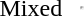<table>
<tr>
<td>Mixed</td>
<td></td>
<td></td>
<td><hr></td>
</tr>
</table>
